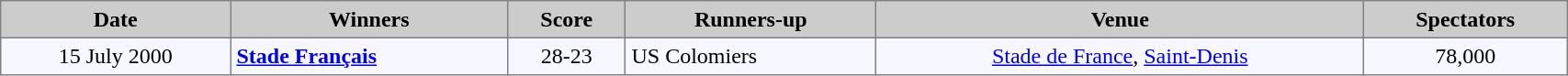<table bgcolor="#f7f8ff" cellpadding="4" width="90%" cellspacing="0" border="1" style="font-size: 100%; border: grey solid 1px; border-collapse: collapse;">
<tr bgcolor="#CCCCCC">
<td align=center><strong>Date</strong></td>
<td align=center><strong>Winners</strong></td>
<td align=center><strong>Score</strong></td>
<td align=center><strong>Runners-up</strong></td>
<td align=center><strong>Venue</strong></td>
<td align=center><strong>Spectators</strong></td>
</tr>
<tr>
<td align=center>15 July 2000</td>
<td><strong><a href='#'>Stade Français</a></strong></td>
<td align=center>28-23</td>
<td>US Colomiers</td>
<td align=center><a href='#'>Stade de France</a>, <a href='#'>Saint-Denis</a></td>
<td align=center>78,000</td>
</tr>
</table>
